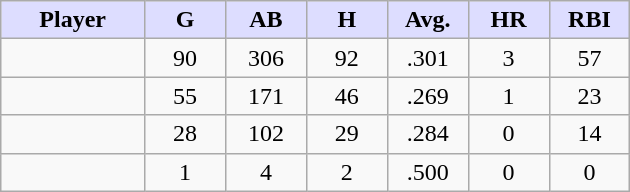<table class="wikitable sortable">
<tr>
<th style="background:#ddf; width:16%;">Player</th>
<th style="background:#ddf; width:9%;">G</th>
<th style="background:#ddf; width:9%;">AB</th>
<th style="background:#ddf; width:9%;">H</th>
<th style="background:#ddf; width:9%;">Avg.</th>
<th style="background:#ddf; width:9%;">HR</th>
<th style="background:#ddf; width:9%;">RBI</th>
</tr>
<tr style="text-align:center;">
<td></td>
<td>90</td>
<td>306</td>
<td>92</td>
<td>.301</td>
<td>3</td>
<td>57</td>
</tr>
<tr style="text-align:center;">
<td></td>
<td>55</td>
<td>171</td>
<td>46</td>
<td>.269</td>
<td>1</td>
<td>23</td>
</tr>
<tr style="text-align:center;">
<td></td>
<td>28</td>
<td>102</td>
<td>29</td>
<td>.284</td>
<td>0</td>
<td>14</td>
</tr>
<tr style="text-align:center;">
<td></td>
<td>1</td>
<td>4</td>
<td>2</td>
<td>.500</td>
<td>0</td>
<td>0</td>
</tr>
</table>
